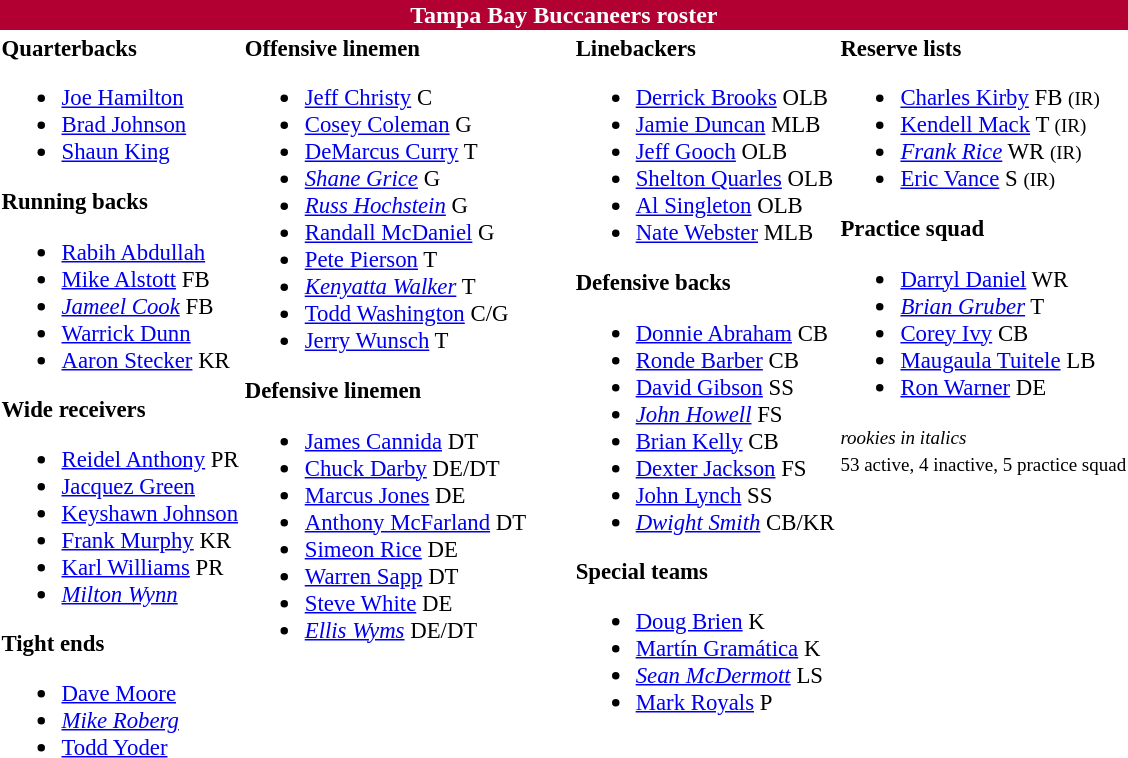<table class="toccolours" style="text-align: left;">
<tr>
<th colspan="9" style="background-color: #b20032; color: white; text-align: center;">Tampa Bay Buccaneers roster</th>
</tr>
<tr>
<td style="font-size: 95%;" valign="top"><strong>Quarterbacks</strong><br><ul><li> <a href='#'>Joe Hamilton</a></li><li> <a href='#'>Brad Johnson</a></li><li> <a href='#'>Shaun King</a></li></ul><strong>Running backs</strong><ul><li> <a href='#'>Rabih Abdullah</a></li><li> <a href='#'>Mike Alstott</a> FB</li><li> <em><a href='#'>Jameel Cook</a></em> FB</li><li> <a href='#'>Warrick Dunn</a></li><li> <a href='#'>Aaron Stecker</a> KR</li></ul><strong>Wide receivers</strong><ul><li> <a href='#'>Reidel Anthony</a> PR</li><li> <a href='#'>Jacquez Green</a></li><li> <a href='#'>Keyshawn Johnson</a></li><li> <a href='#'>Frank Murphy</a> KR</li><li> <a href='#'>Karl Williams</a> PR</li><li> <em><a href='#'>Milton Wynn</a></em></li></ul><strong>Tight ends</strong><ul><li> <a href='#'>Dave Moore</a></li><li> <em><a href='#'>Mike Roberg</a></em></li><li> <a href='#'>Todd Yoder</a></li></ul></td>
<td style="font-size: 95%;" valign="top"><strong>Offensive linemen</strong><br><ul><li> <a href='#'>Jeff Christy</a> C</li><li> <a href='#'>Cosey Coleman</a> G</li><li> <a href='#'>DeMarcus Curry</a> T</li><li> <em><a href='#'>Shane Grice</a></em> G</li><li> <em><a href='#'>Russ Hochstein</a></em> G</li><li> <a href='#'>Randall McDaniel</a> G</li><li> <a href='#'>Pete Pierson</a> T</li><li> <em><a href='#'>Kenyatta Walker</a></em> T</li><li> <a href='#'>Todd Washington</a> C/G</li><li> <a href='#'>Jerry Wunsch</a> T</li></ul><strong>Defensive linemen</strong><ul><li> <a href='#'>James Cannida</a> DT</li><li> <a href='#'>Chuck Darby</a> DE/DT</li><li> <a href='#'>Marcus Jones</a> DE</li><li> <a href='#'>Anthony McFarland</a> DT</li><li> <a href='#'>Simeon Rice</a> DE</li><li> <a href='#'>Warren Sapp</a> DT</li><li> <a href='#'>Steve White</a> DE</li><li> <em><a href='#'>Ellis Wyms</a></em> DE/DT</li></ul></td>
<td style="width: 25px;"></td>
<td style="font-size: 95%;" valign="top"><strong>Linebackers</strong><br><ul><li> <a href='#'>Derrick Brooks</a> OLB</li><li> <a href='#'>Jamie Duncan</a> MLB</li><li> <a href='#'>Jeff Gooch</a> OLB</li><li> <a href='#'>Shelton Quarles</a> OLB</li><li> <a href='#'>Al Singleton</a> OLB</li><li> <a href='#'>Nate Webster</a> MLB</li></ul><strong>Defensive backs</strong><ul><li> <a href='#'>Donnie Abraham</a> CB</li><li> <a href='#'>Ronde Barber</a> CB</li><li> <a href='#'>David Gibson</a> SS</li><li> <em><a href='#'>John Howell</a></em> FS</li><li> <a href='#'>Brian Kelly</a> CB</li><li> <a href='#'>Dexter Jackson</a> FS</li><li> <a href='#'>John Lynch</a> SS</li><li> <em><a href='#'>Dwight Smith</a></em> CB/KR</li></ul><strong>Special teams</strong><ul><li> <a href='#'>Doug Brien</a> K</li><li> <a href='#'>Martín Gramática</a> K</li><li> <em><a href='#'>Sean McDermott</a></em> LS</li><li> <a href='#'>Mark Royals</a> P</li></ul></td>
<td style="font-size: 95%;" valign="top"><strong>Reserve lists</strong><br><ul><li> <a href='#'>Charles Kirby</a> FB <small>(IR)</small> </li><li> <a href='#'>Kendell Mack</a> T <small>(IR)</small> </li><li> <em><a href='#'>Frank Rice</a></em> WR <small>(IR)</small> </li><li> <a href='#'>Eric Vance</a> S <small>(IR)</small> </li></ul><strong>Practice squad</strong><ul><li> <a href='#'>Darryl Daniel</a> WR</li><li> <em><a href='#'>Brian Gruber</a></em> T</li><li> <a href='#'>Corey Ivy</a> CB</li><li> <a href='#'>Maugaula Tuitele</a> LB</li><li> <a href='#'>Ron Warner</a> DE</li></ul><small><em>rookies in italics</em><br></small>
<small>53 active, 4 inactive, 5 practice squad</small></td>
</tr>
<tr>
</tr>
</table>
